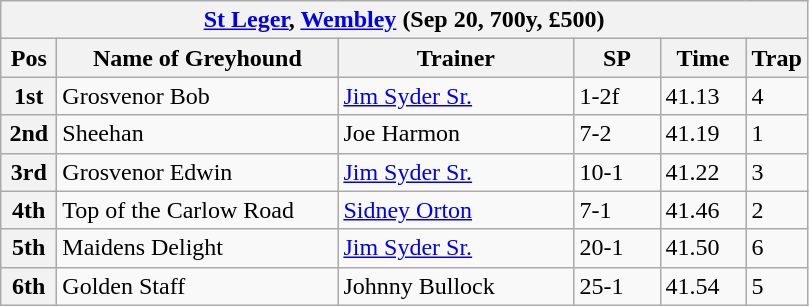<table class="wikitable">
<tr>
<th colspan="6"><a href='#'>St Leger</a>, <a href='#'>Wembley</a> (Sep 20, 700y, £500)</th>
</tr>
<tr>
<th width=30>Pos</th>
<th width=180>Name of Greyhound</th>
<th width=150>Trainer</th>
<th width=50>SP</th>
<th width=50>Time</th>
<th width=30>Trap</th>
</tr>
<tr>
<th>1st</th>
<td>Grosvenor Bob</td>
<td><a href='#'>Jim Syder Sr.</a></td>
<td>1-2f</td>
<td>41.13</td>
<td>4</td>
</tr>
<tr>
<th>2nd</th>
<td>Sheehan</td>
<td>Joe Harmon</td>
<td>7-2</td>
<td>41.19</td>
<td>1</td>
</tr>
<tr>
<th>3rd</th>
<td>Grosvenor Edwin</td>
<td><a href='#'>Jim Syder Sr.</a></td>
<td>10-1</td>
<td>41.22</td>
<td>3</td>
</tr>
<tr>
<th>4th</th>
<td>Top of the Carlow Road</td>
<td><a href='#'>Sidney Orton</a></td>
<td>7-1</td>
<td>41.46</td>
<td>2</td>
</tr>
<tr>
<th>5th</th>
<td>Maidens Delight</td>
<td><a href='#'>Jim Syder Sr.</a></td>
<td>20-1</td>
<td>41.50</td>
<td>6</td>
</tr>
<tr>
<th>6th</th>
<td>Golden Staff</td>
<td>Johnny Bullock</td>
<td>25-1</td>
<td>41.54</td>
<td>5</td>
</tr>
</table>
